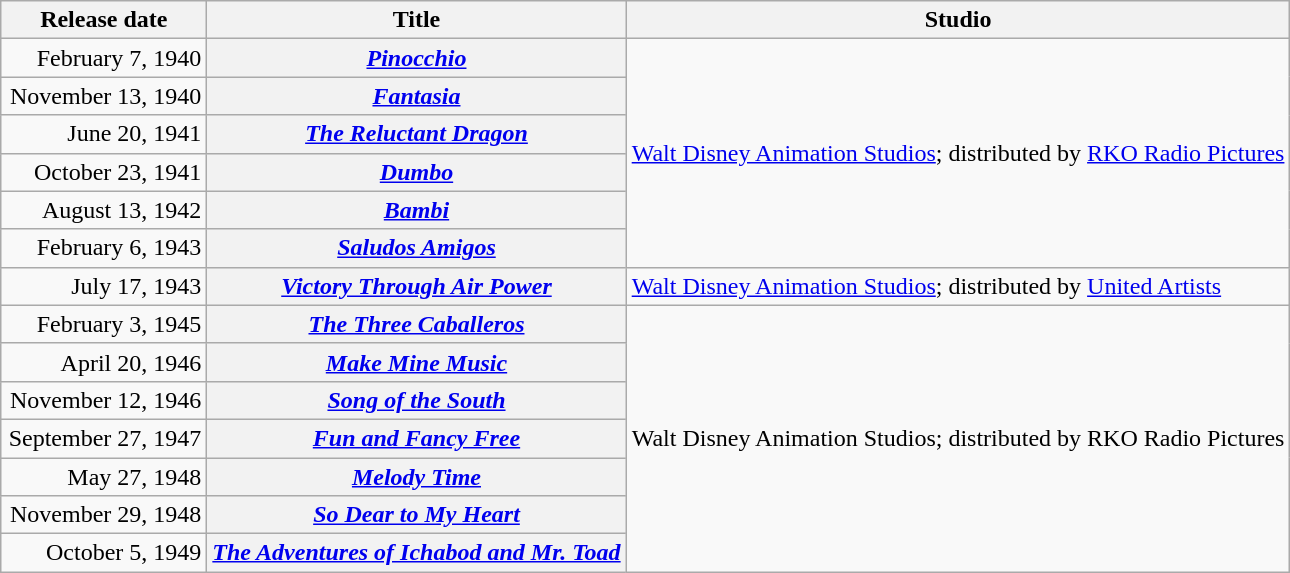<table class="wikitable plainrowheaders sortable">
<tr>
<th scope="col" style="width:130px;">Release date</th>
<th scope="col">Title</th>
<th scope="col">Studio</th>
</tr>
<tr>
<td style="text-align:right;">February 7, 1940</td>
<th scope="row"><em><a href='#'>Pinocchio</a></em></th>
<td rowspan="6"><a href='#'>Walt Disney Animation Studios</a>; distributed by <a href='#'>RKO Radio Pictures</a></td>
</tr>
<tr>
<td style="text-align:right;">November 13, 1940</td>
<th scope="row"><em><a href='#'>Fantasia</a></em></th>
</tr>
<tr>
<td style="text-align:right;">June 20, 1941</td>
<th scope="row"><em><a href='#'>The Reluctant Dragon</a></em></th>
</tr>
<tr>
<td style="text-align:right;">October 23, 1941</td>
<th scope="row"><em><a href='#'>Dumbo</a></em></th>
</tr>
<tr>
<td style="text-align:right;">August 13, 1942</td>
<th scope="row"><em><a href='#'>Bambi</a></em></th>
</tr>
<tr>
<td style="text-align:right;">February 6, 1943</td>
<th scope="row"><em><a href='#'>Saludos Amigos</a></em></th>
</tr>
<tr>
<td style="text-align:right;">July 17, 1943</td>
<th scope="row"><em><a href='#'>Victory Through Air Power</a></em></th>
<td><a href='#'>Walt Disney Animation Studios</a>; distributed by <a href='#'>United Artists</a></td>
</tr>
<tr>
<td style="text-align:right;">February 3, 1945</td>
<th scope="row"><em><a href='#'>The Three Caballeros</a></em></th>
<td rowspan="7">Walt Disney Animation Studios; distributed by RKO Radio Pictures</td>
</tr>
<tr>
<td style="text-align:right;">April 20, 1946</td>
<th scope="row"><em><a href='#'>Make Mine Music</a></em></th>
</tr>
<tr>
<td style="text-align:right;">November 12, 1946</td>
<th scope="row"><em><a href='#'>Song of the South</a></em></th>
</tr>
<tr>
<td style="text-align:right;">September 27, 1947</td>
<th scope="row"><em><a href='#'>Fun and Fancy Free</a></em></th>
</tr>
<tr>
<td style="text-align:right;">May 27, 1948</td>
<th scope="row"><em><a href='#'>Melody Time</a></em></th>
</tr>
<tr>
<td style="text-align:right;">November 29, 1948</td>
<th scope="row"><em><a href='#'>So Dear to My Heart</a></em></th>
</tr>
<tr>
<td style="text-align:right;">October 5, 1949</td>
<th scope="row"><em><a href='#'>The Adventures of Ichabod and Mr. Toad</a></em></th>
</tr>
</table>
